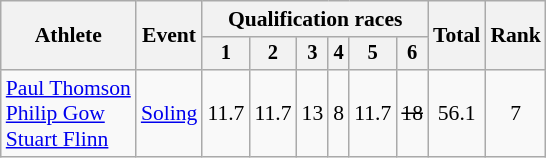<table class="wikitable" style="font-size:90%">
<tr>
<th rowspan="2">Athlete</th>
<th rowspan="2">Event</th>
<th colspan="6">Qualification races</th>
<th rowspan="2">Total</th>
<th rowspan="2">Rank</th>
</tr>
<tr style="vertical-align:bottom; font-size:95%">
<th>1</th>
<th>2</th>
<th>3</th>
<th>4</th>
<th>5</th>
<th>6</th>
</tr>
<tr align=center>
<td align=left><a href='#'>Paul Thomson</a><br><a href='#'>Philip Gow</a><br><a href='#'>Stuart Flinn</a></td>
<td align=left><a href='#'>Soling</a></td>
<td>11.7</td>
<td>11.7</td>
<td>13</td>
<td>8</td>
<td>11.7</td>
<td><s>18</s></td>
<td>56.1</td>
<td>7</td>
</tr>
</table>
